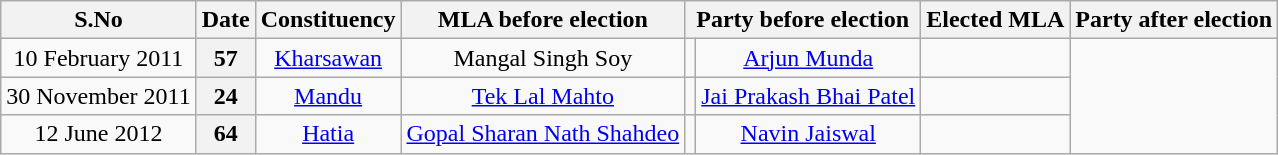<table class="wikitable sortable" style="text-align:center;">
<tr>
<th>S.No</th>
<th>Date</th>
<th>Constituency</th>
<th>MLA before election</th>
<th colspan="2">Party before election</th>
<th>Elected MLA</th>
<th colspan="2">Party after election</th>
</tr>
<tr>
<td>10 February 2011</td>
<th>57</th>
<td><a href='#'>Kharsawan</a></td>
<td>Mangal Singh Soy</td>
<td></td>
<td><a href='#'>Arjun Munda</a></td>
<td></td>
</tr>
<tr>
<td>30 November 2011</td>
<th>24</th>
<td><a href='#'>Mandu</a></td>
<td><a href='#'>Tek Lal Mahto</a></td>
<td></td>
<td><a href='#'>Jai Prakash Bhai Patel</a></td>
<td></td>
</tr>
<tr>
<td>12 June 2012</td>
<th>64</th>
<td><a href='#'>Hatia</a></td>
<td><a href='#'>Gopal Sharan Nath Shahdeo</a></td>
<td></td>
<td><a href='#'>Navin Jaiswal</a></td>
<td></td>
</tr>
</table>
